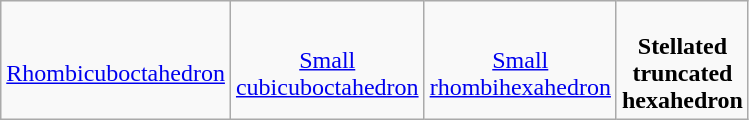<table class="wikitable" width="400" style="vertical-align:top;text-align:center">
<tr>
<td><br><a href='#'>Rhombicuboctahedron</a></td>
<td><br><a href='#'>Small cubicuboctahedron</a></td>
<td><br><a href='#'>Small rhombihexahedron</a></td>
<td><br><strong>Stellated truncated hexahedron</strong></td>
</tr>
</table>
